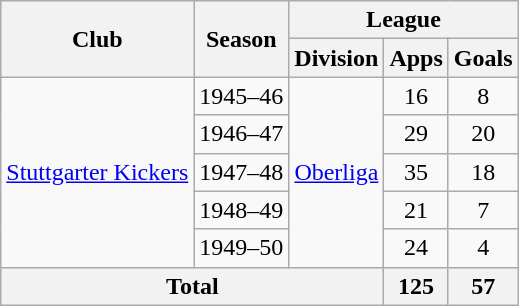<table class="wikitable" style="text-align:center">
<tr>
<th rowspan="2">Club</th>
<th rowspan="2">Season</th>
<th colspan="3">League</th>
</tr>
<tr>
<th>Division</th>
<th>Apps</th>
<th>Goals</th>
</tr>
<tr>
<td rowspan="5"><a href='#'>Stuttgarter Kickers</a></td>
<td>1945–46</td>
<td rowspan="5"><a href='#'>Oberliga</a></td>
<td>16</td>
<td>8</td>
</tr>
<tr>
<td>1946–47</td>
<td>29</td>
<td>20</td>
</tr>
<tr>
<td>1947–48</td>
<td>35</td>
<td>18</td>
</tr>
<tr>
<td>1948–49</td>
<td>21</td>
<td>7</td>
</tr>
<tr>
<td>1949–50</td>
<td>24</td>
<td>4</td>
</tr>
<tr>
<th colspan="3">Total</th>
<th>125</th>
<th>57</th>
</tr>
</table>
